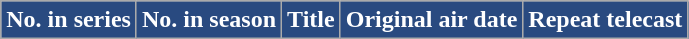<table class="wikitable plainrowheaders">
<tr bgcolor="#294a80" style="color:white">
<th style="background:#294a80;">No. in series</th>
<th style="background:#294a80;">No. in season</th>
<th style="background:#294a80;">Title</th>
<th style="background:#294a80;">Original air date</th>
<th style="background:#294a80;">Repeat telecast<br>


















</th>
</tr>
</table>
